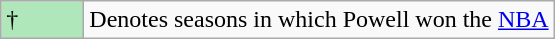<table class="wikitable">
<tr>
<td style="background:#AFE6BA; width:3em;">†</td>
<td>Denotes seasons in which Powell won the <a href='#'>NBA</a></td>
</tr>
</table>
